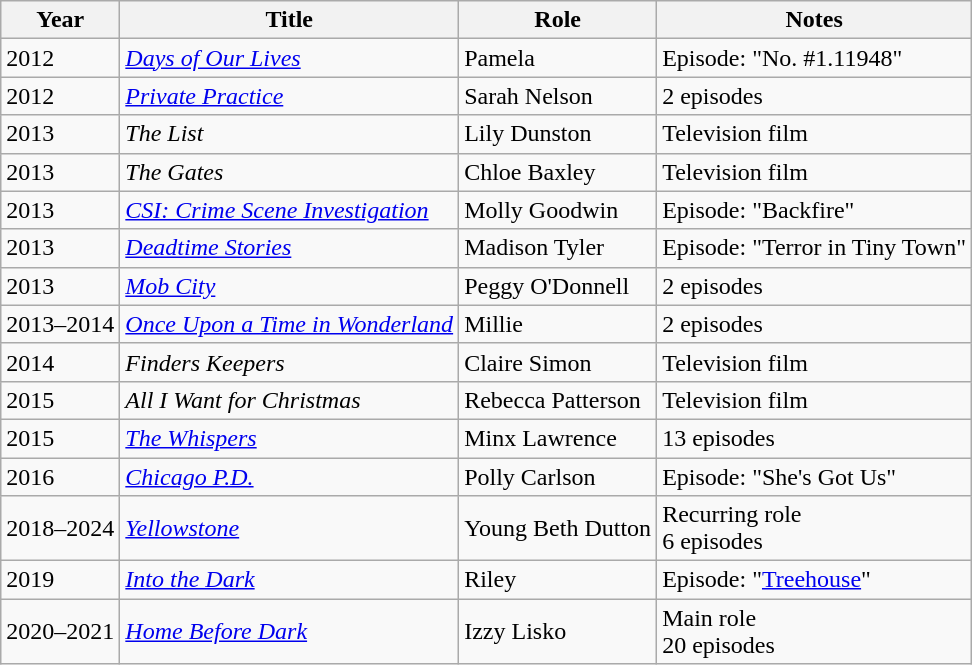<table class="wikitable plainrowheaders sortable">
<tr>
<th scope="col">Year</th>
<th scope="col">Title</th>
<th scope="col">Role</th>
<th scope="col" class="unsortable">Notes</th>
</tr>
<tr>
<td>2012</td>
<td><em><a href='#'>Days of Our Lives</a></em></td>
<td>Pamela</td>
<td>Episode: "No. #1.11948"</td>
</tr>
<tr>
<td>2012</td>
<td><em><a href='#'>Private Practice</a></em></td>
<td>Sarah Nelson</td>
<td>2 episodes</td>
</tr>
<tr>
<td>2013</td>
<td><em>The List</em></td>
<td>Lily Dunston</td>
<td>Television film</td>
</tr>
<tr>
<td>2013</td>
<td><em>The Gates</em></td>
<td>Chloe Baxley</td>
<td>Television film</td>
</tr>
<tr>
<td>2013</td>
<td><em><a href='#'>CSI: Crime Scene Investigation</a></em></td>
<td>Molly Goodwin</td>
<td>Episode: "Backfire"</td>
</tr>
<tr>
<td>2013</td>
<td><em><a href='#'>Deadtime Stories</a></em></td>
<td>Madison Tyler</td>
<td>Episode: "Terror in Tiny Town"</td>
</tr>
<tr>
<td>2013</td>
<td><em><a href='#'>Mob City</a></em></td>
<td>Peggy O'Donnell</td>
<td>2 episodes</td>
</tr>
<tr>
<td>2013–2014</td>
<td><em><a href='#'>Once Upon a Time in Wonderland</a></em></td>
<td>Millie</td>
<td>2 episodes</td>
</tr>
<tr>
<td>2014</td>
<td><em>Finders Keepers</em></td>
<td>Claire Simon</td>
<td>Television film</td>
</tr>
<tr>
<td>2015</td>
<td><em>All I Want for Christmas</em></td>
<td>Rebecca Patterson</td>
<td>Television film</td>
</tr>
<tr>
<td>2015</td>
<td><em><a href='#'>The Whispers</a></em></td>
<td>Minx Lawrence</td>
<td>13 episodes</td>
</tr>
<tr>
<td>2016</td>
<td><em><a href='#'>Chicago P.D.</a></em></td>
<td>Polly Carlson</td>
<td>Episode: "She's Got Us"</td>
</tr>
<tr>
<td>2018–2024</td>
<td><em><a href='#'>Yellowstone</a></em></td>
<td>Young Beth Dutton</td>
<td>Recurring role<br>6 episodes</td>
</tr>
<tr>
<td>2019</td>
<td><em><a href='#'>Into the Dark</a></em></td>
<td>Riley</td>
<td>Episode: "<a href='#'>Treehouse</a>"</td>
</tr>
<tr>
<td>2020–2021</td>
<td><em><a href='#'>Home Before Dark</a></em></td>
<td>Izzy Lisko</td>
<td>Main role<br>20 episodes</td>
</tr>
</table>
